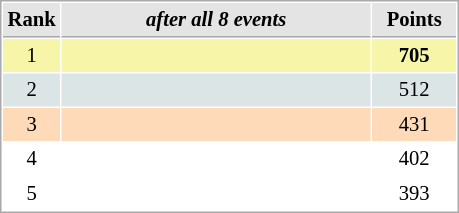<table cellspacing="1" cellpadding="3" style="border:1px solid #AAAAAA;font-size:86%">
<tr style="background-color: #E4E4E4;">
<th style="border-bottom:1px solid #AAAAAA; width: 10px;">Rank</th>
<th style="border-bottom:1px solid #AAAAAA; width: 200px;"><em>after all 8 events</em></th>
<th style="border-bottom:1px solid #AAAAAA; width: 50px;">Points</th>
</tr>
<tr style="background:#f7f6a8;">
<td align=center>1</td>
<td><strong></strong></td>
<td align=center><strong>705</strong></td>
</tr>
<tr style="background:#dce5e5;">
<td align=center>2</td>
<td></td>
<td align=center>512</td>
</tr>
<tr style="background:#ffdab9;">
<td align=center>3</td>
<td></td>
<td align=center>431</td>
</tr>
<tr>
<td align=center>4</td>
<td></td>
<td align=center>402</td>
</tr>
<tr>
<td align=center>5</td>
<td></td>
<td align=center>393</td>
</tr>
</table>
